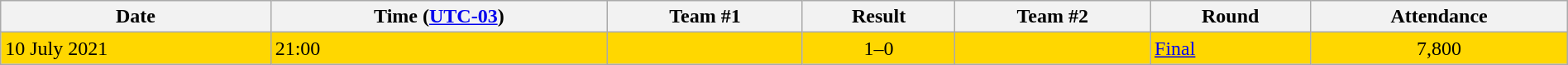<table class="wikitable" style="text-align:left; width:100%;">
<tr>
<th>Date</th>
<th>Time (<a href='#'>UTC-03</a>)</th>
<th>Team #1</th>
<th>Result</th>
<th>Team #2</th>
<th>Round</th>
<th>Attendance</th>
</tr>
<tr bgcolor=gold>
<td>10 July 2021</td>
<td>21:00</td>
<td><strong></strong></td>
<td style="text-align:center;">1–0</td>
<td></td>
<td><a href='#'>Final</a></td>
<td style="text-align:center;">7,800</td>
</tr>
</table>
